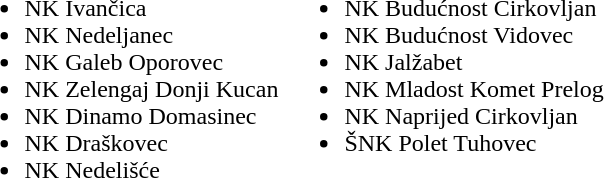<table>
<tr>
<td valign=top><br><ul><li>NK Ivančica</li><li>NK Nedeljanec</li><li>NK Galeb Oporovec</li><li>NK Zelengaj Donji Kucan</li><li>NK Dinamo Domasinec</li><li>NK Draškovec</li><li>NK Nedelišće</li></ul></td>
<td valign=top><br><ul><li>NK Budućnost Cirkovljan</li><li>NK Budućnost Vidovec</li><li>NK Jalžabet</li><li>NK Mladost Komet Prelog</li><li>NK Naprijed Cirkovljan</li><li>ŠNK Polet Tuhovec</li></ul></td>
</tr>
</table>
